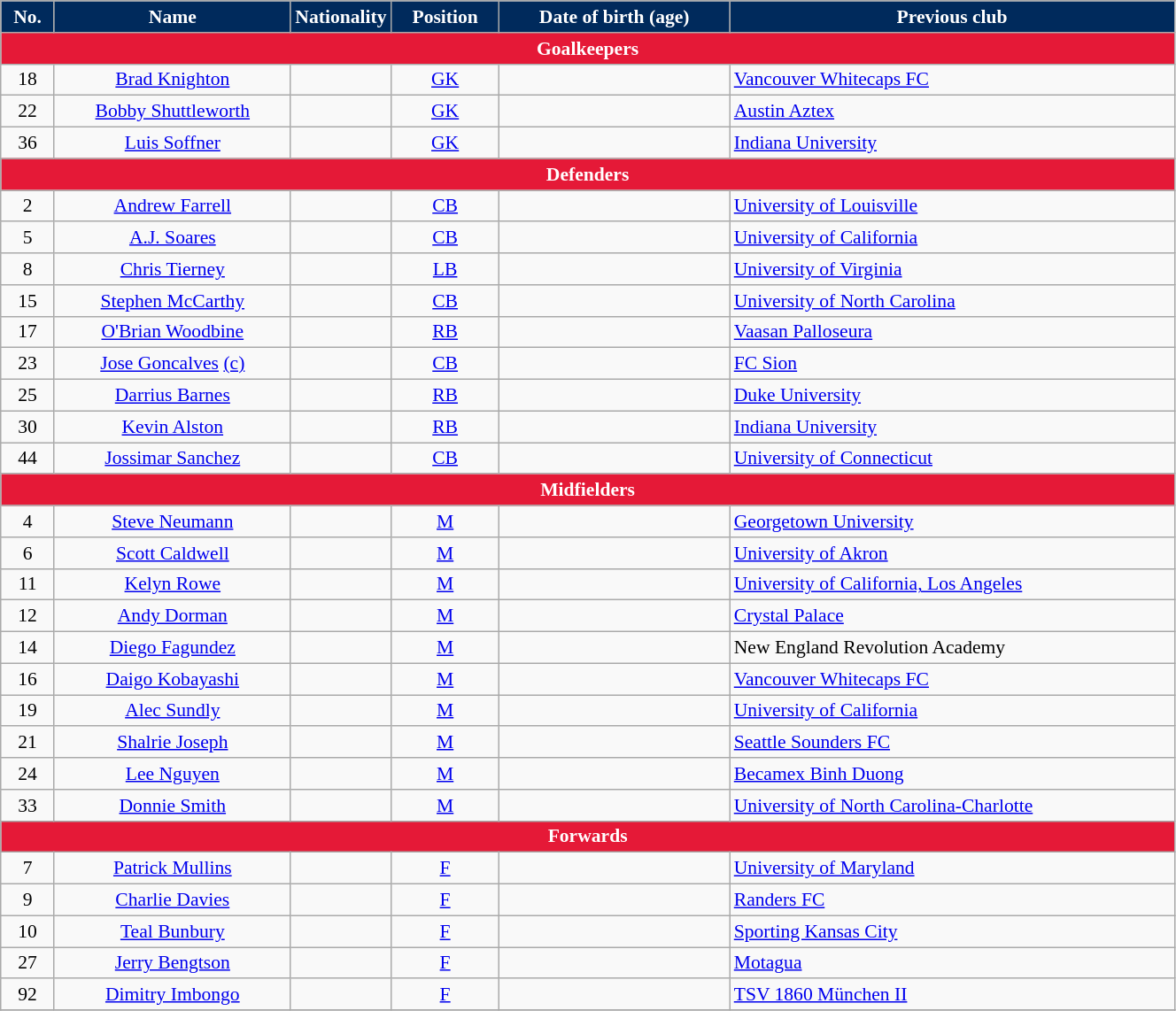<table class="wikitable" style="text-align:center; font-size:90%; width:70%;">
<tr>
<th style="background:#002A5C; color:white; text-align:center;">No.</th>
<th style="background:#002A5C; color:white; text-align:center;">Name</th>
<th style="background:#002A5C; width:5%;color:white; text-align:center;">Nationality</th>
<th style="background:#002A5C; color:white; text-align:center;">Position</th>
<th style="background:#002A5C; color:white; text-align:center;">Date of birth (age)</th>
<th style="background:#002A5C; color:white; text-align:center;">Previous club</th>
</tr>
<tr>
<th colspan="6" style="background:#E51937; color:white; text-align:center;">Goalkeepers</th>
</tr>
<tr>
<td>18</td>
<td><a href='#'>Brad Knighton</a></td>
<td></td>
<td><a href='#'>GK</a></td>
<td></td>
<td align="left"> <a href='#'>Vancouver Whitecaps FC</a></td>
</tr>
<tr>
<td>22</td>
<td><a href='#'>Bobby Shuttleworth</a></td>
<td></td>
<td><a href='#'>GK</a></td>
<td></td>
<td align="left"> <a href='#'>Austin Aztex</a></td>
</tr>
<tr>
<td>36</td>
<td><a href='#'>Luis Soffner</a></td>
<td></td>
<td><a href='#'>GK</a></td>
<td></td>
<td align="left"> <a href='#'>Indiana University</a></td>
</tr>
<tr>
<th colspan="6" style="background:#E51937; color:white; text-align:center;">Defenders</th>
</tr>
<tr>
<td>2</td>
<td><a href='#'>Andrew Farrell</a></td>
<td></td>
<td><a href='#'>CB</a></td>
<td></td>
<td align="left"> <a href='#'>University of Louisville</a></td>
</tr>
<tr>
<td>5</td>
<td><a href='#'>A.J. Soares</a></td>
<td></td>
<td><a href='#'>CB</a></td>
<td></td>
<td align="left"> <a href='#'>University of California</a></td>
</tr>
<tr>
<td>8</td>
<td><a href='#'>Chris Tierney</a></td>
<td></td>
<td><a href='#'>LB</a></td>
<td></td>
<td align="left"> <a href='#'>University of Virginia</a></td>
</tr>
<tr>
<td>15</td>
<td><a href='#'>Stephen McCarthy</a></td>
<td></td>
<td><a href='#'>CB</a></td>
<td></td>
<td align="left"> <a href='#'>University of North Carolina</a></td>
</tr>
<tr>
<td>17</td>
<td><a href='#'>O'Brian Woodbine</a></td>
<td></td>
<td><a href='#'>RB</a></td>
<td></td>
<td align="left"> <a href='#'>Vaasan Palloseura</a></td>
</tr>
<tr>
<td>23</td>
<td><a href='#'>Jose Goncalves</a> <a href='#'>(c)</a></td>
<td></td>
<td><a href='#'>CB</a></td>
<td></td>
<td align="left"> <a href='#'>FC Sion</a></td>
</tr>
<tr>
<td>25</td>
<td><a href='#'>Darrius Barnes</a></td>
<td></td>
<td><a href='#'>RB</a></td>
<td></td>
<td align="left"> <a href='#'>Duke University</a></td>
</tr>
<tr>
<td>30</td>
<td><a href='#'>Kevin Alston</a></td>
<td></td>
<td><a href='#'>RB</a></td>
<td></td>
<td align="left"> <a href='#'>Indiana University</a></td>
</tr>
<tr>
<td>44</td>
<td><a href='#'>Jossimar Sanchez</a></td>
<td></td>
<td><a href='#'>CB</a></td>
<td></td>
<td align="left"> <a href='#'>University of Connecticut</a></td>
</tr>
<tr>
<th colspan="6" style="background:#E51937; color:white; text-align:center;">Midfielders</th>
</tr>
<tr>
<td>4</td>
<td><a href='#'>Steve Neumann</a></td>
<td></td>
<td><a href='#'>M</a></td>
<td></td>
<td align="left"> <a href='#'>Georgetown University</a></td>
</tr>
<tr>
<td>6</td>
<td><a href='#'>Scott Caldwell</a></td>
<td></td>
<td><a href='#'>M</a></td>
<td></td>
<td align="left"> <a href='#'>University of Akron</a></td>
</tr>
<tr>
<td>11</td>
<td><a href='#'>Kelyn Rowe</a></td>
<td></td>
<td><a href='#'>M</a></td>
<td></td>
<td align="left"> <a href='#'>University of California, Los Angeles</a></td>
</tr>
<tr>
<td>12</td>
<td><a href='#'>Andy Dorman</a></td>
<td></td>
<td><a href='#'>M</a></td>
<td></td>
<td align="left"> <a href='#'>Crystal Palace</a></td>
</tr>
<tr>
<td>14</td>
<td><a href='#'>Diego Fagundez</a></td>
<td></td>
<td><a href='#'>M</a></td>
<td></td>
<td align="left"> New England Revolution Academy</td>
</tr>
<tr>
<td>16</td>
<td><a href='#'>Daigo Kobayashi</a></td>
<td></td>
<td><a href='#'>M</a></td>
<td></td>
<td align="left"> <a href='#'>Vancouver Whitecaps FC</a></td>
</tr>
<tr>
<td>19</td>
<td><a href='#'>Alec Sundly</a></td>
<td></td>
<td><a href='#'>M</a></td>
<td></td>
<td align="left"> <a href='#'>University of California</a></td>
</tr>
<tr>
<td>21</td>
<td><a href='#'>Shalrie Joseph</a></td>
<td></td>
<td><a href='#'>M</a></td>
<td></td>
<td align="left"> <a href='#'>Seattle Sounders FC</a></td>
</tr>
<tr>
<td>24</td>
<td><a href='#'>Lee Nguyen</a></td>
<td></td>
<td><a href='#'>M</a></td>
<td></td>
<td align="left"> <a href='#'>Becamex Binh Duong</a></td>
</tr>
<tr>
<td>33</td>
<td><a href='#'>Donnie Smith</a></td>
<td></td>
<td><a href='#'>M</a></td>
<td></td>
<td align="left"> <a href='#'>University of North Carolina-Charlotte</a></td>
</tr>
<tr>
<th colspan="6" style="background:#E51937; color:white; text-align:center;">Forwards</th>
</tr>
<tr>
<td>7</td>
<td><a href='#'>Patrick Mullins</a></td>
<td></td>
<td><a href='#'>F</a></td>
<td></td>
<td align="left"> <a href='#'>University of Maryland</a></td>
</tr>
<tr>
<td>9</td>
<td><a href='#'>Charlie Davies</a></td>
<td></td>
<td><a href='#'>F</a></td>
<td></td>
<td align="left"> <a href='#'>Randers FC</a></td>
</tr>
<tr>
<td>10</td>
<td><a href='#'>Teal Bunbury</a></td>
<td></td>
<td><a href='#'>F</a></td>
<td></td>
<td align="left"> <a href='#'>Sporting Kansas City</a></td>
</tr>
<tr>
<td>27</td>
<td><a href='#'>Jerry Bengtson</a></td>
<td></td>
<td><a href='#'>F</a></td>
<td></td>
<td align="left"> <a href='#'>Motagua</a></td>
</tr>
<tr>
<td>92</td>
<td><a href='#'>Dimitry Imbongo</a></td>
<td></td>
<td><a href='#'>F</a></td>
<td></td>
<td align="left"> <a href='#'>TSV 1860 München II</a></td>
</tr>
<tr>
</tr>
</table>
